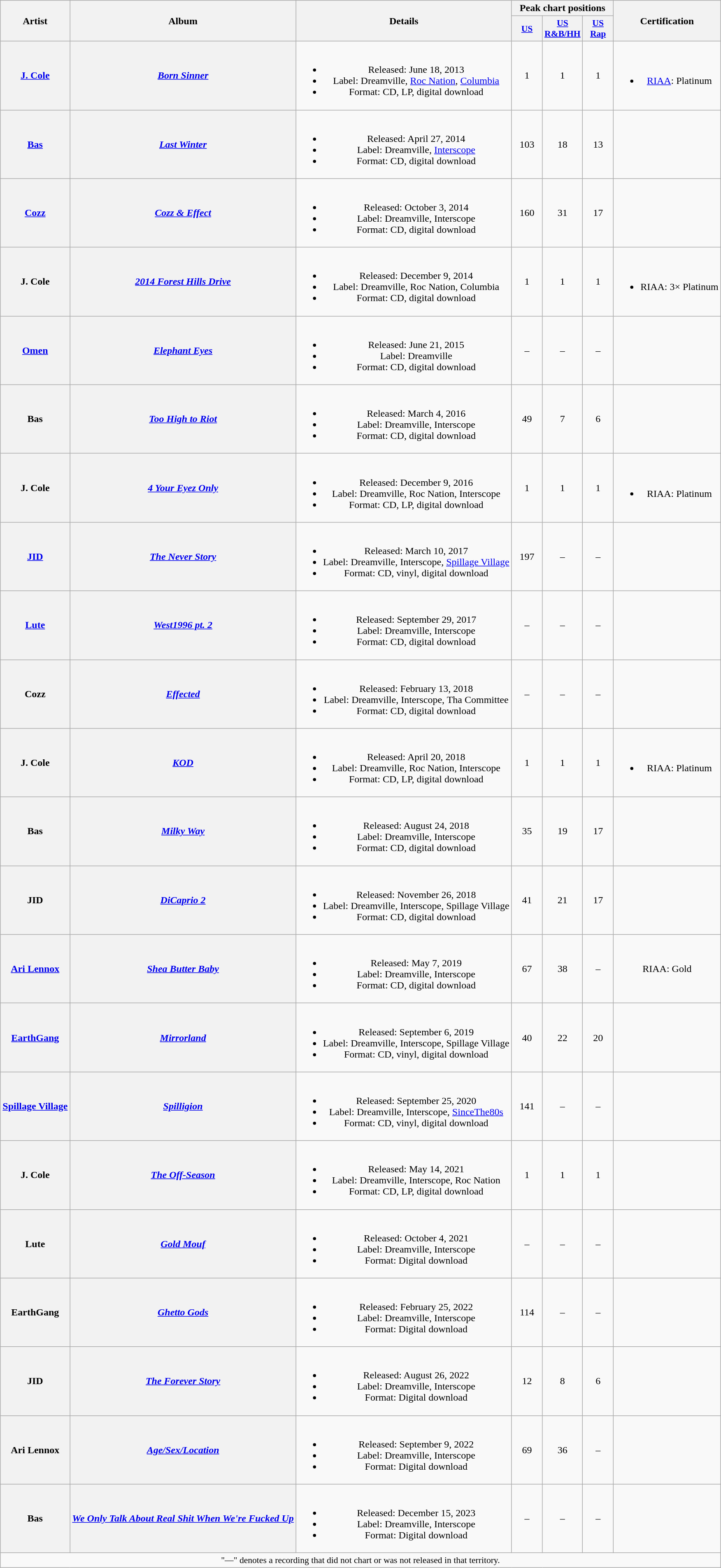<table class="wikitable plainrowheaders" style="text-align:center;">
<tr>
<th rowspan="2">Artist</th>
<th rowspan="2">Album</th>
<th rowspan="2">Details</th>
<th scope="col" colspan="3">Peak chart positions</th>
<th rowspan="2">Certification</th>
</tr>
<tr>
<th scope="col" style="width:3em;font-size:90%;"><a href='#'>US</a></th>
<th scope="col" style="width:3em;font-size:90%;"><a href='#'>US<br>R&B/HH</a><br></th>
<th scope="col" style="width:3em;font-size:90%;"><a href='#'>US<br>Rap</a><br></th>
</tr>
<tr>
<th scope="row"><a href='#'>J. Cole</a></th>
<th scope="row"><em><a href='#'>Born Sinner</a></em></th>
<td><br><ul><li>Released: June 18, 2013</li><li>Label: Dreamville, <a href='#'>Roc Nation</a>, <a href='#'>Columbia</a></li><li>Format: CD, LP, digital download</li></ul></td>
<td>1</td>
<td>1</td>
<td>1</td>
<td><br><ul><li><a href='#'>RIAA</a>: Platinum</li></ul></td>
</tr>
<tr>
<th scope="row"><a href='#'>Bas</a></th>
<th scope="row"><em><a href='#'>Last Winter</a></em></th>
<td><br><ul><li>Released: April 27, 2014</li><li>Label: Dreamville, <a href='#'>Interscope</a></li><li>Format: CD, digital download</li></ul></td>
<td>103</td>
<td>18</td>
<td>13</td>
<td></td>
</tr>
<tr>
<th scope="row"><a href='#'>Cozz</a></th>
<th scope="row"><em><a href='#'>Cozz & Effect</a></em></th>
<td><br><ul><li>Released: October 3, 2014</li><li>Label: Dreamville, Interscope</li><li>Format: CD, digital download</li></ul></td>
<td>160</td>
<td>31</td>
<td>17</td>
<td></td>
</tr>
<tr>
<th scope="row">J. Cole</th>
<th scope="row"><em><a href='#'>2014 Forest Hills Drive</a></em></th>
<td><br><ul><li>Released: December 9, 2014</li><li>Label: Dreamville, Roc Nation, Columbia</li><li>Format: CD, digital download</li></ul></td>
<td>1</td>
<td>1</td>
<td>1</td>
<td><br><ul><li>RIAA: 3× Platinum</li></ul></td>
</tr>
<tr>
<th scope="row"><a href='#'>Omen</a></th>
<th scope="row"><em><a href='#'>Elephant Eyes</a></em></th>
<td><br><ul><li>Released: June 21, 2015</li><li>Label: Dreamville</li><li>Format: CD, digital download</li></ul></td>
<td>–</td>
<td>–</td>
<td>–</td>
<td></td>
</tr>
<tr>
<th scope="row">Bas</th>
<th scope="row"><em><a href='#'>Too High to Riot</a></em></th>
<td><br><ul><li>Released: March 4, 2016</li><li>Label: Dreamville, Interscope</li><li>Format: CD, digital download</li></ul></td>
<td>49</td>
<td>7</td>
<td>6</td>
<td></td>
</tr>
<tr>
<th scope="row">J. Cole</th>
<th scope="row"><em><a href='#'>4 Your Eyez Only</a></em></th>
<td><br><ul><li>Released: December 9, 2016</li><li>Label: Dreamville, Roc Nation, Interscope</li><li>Format: CD, LP, digital download</li></ul></td>
<td>1</td>
<td>1</td>
<td>1</td>
<td><br><ul><li>RIAA: Platinum</li></ul></td>
</tr>
<tr>
<th scope="row"><a href='#'>JID</a></th>
<th scope="row"><em><a href='#'>The Never Story</a></em></th>
<td><br><ul><li>Released: March 10, 2017</li><li>Label: Dreamville, Interscope, <a href='#'>Spillage Village</a></li><li>Format: CD, vinyl, digital download</li></ul></td>
<td>197</td>
<td>–</td>
<td>–</td>
<td></td>
</tr>
<tr>
<th scope="row"><a href='#'>Lute</a></th>
<th scope="row"><em><a href='#'>West1996 pt. 2</a></em></th>
<td><br><ul><li>Released: September 29, 2017</li><li>Label: Dreamville, Interscope</li><li>Format: CD, digital download</li></ul></td>
<td>–</td>
<td>–</td>
<td>–</td>
<td></td>
</tr>
<tr>
<th scope="row">Cozz</th>
<th scope="row"><em><a href='#'>Effected</a></em></th>
<td><br><ul><li>Released: February 13, 2018</li><li>Label: Dreamville, Interscope, Tha Committee</li><li>Format: CD, digital download</li></ul></td>
<td>–</td>
<td>–</td>
<td>–</td>
<td></td>
</tr>
<tr>
<th scope="row">J. Cole</th>
<th scope="row"><em><a href='#'>KOD</a></em></th>
<td><br><ul><li>Released: April 20, 2018</li><li>Label: Dreamville, Roc Nation, Interscope</li><li>Format: CD, LP, digital download</li></ul></td>
<td>1</td>
<td>1</td>
<td>1</td>
<td><br><ul><li>RIAA: Platinum</li></ul></td>
</tr>
<tr>
<th scope="row">Bas</th>
<th scope="row"><em><a href='#'>Milky Way</a></em></th>
<td><br><ul><li>Released: August 24, 2018</li><li>Label: Dreamville, Interscope</li><li>Format: CD, digital download</li></ul></td>
<td>35</td>
<td>19</td>
<td>17</td>
<td></td>
</tr>
<tr>
<th scope="row">JID</th>
<th scope="row"><em><a href='#'>DiCaprio 2</a></em></th>
<td><br><ul><li>Released: November 26, 2018</li><li>Label: Dreamville, Interscope, Spillage Village</li><li>Format: CD, digital download</li></ul></td>
<td>41</td>
<td>21</td>
<td>17</td>
<td></td>
</tr>
<tr>
<th scope="row"><a href='#'>Ari Lennox</a></th>
<th scope="row"><em><a href='#'>Shea Butter Baby</a></em></th>
<td><br><ul><li>Released: May 7, 2019</li><li>Label: Dreamville, Interscope</li><li>Format: CD, digital download</li></ul></td>
<td>67</td>
<td>38</td>
<td>–</td>
<td>RIAA: Gold</td>
</tr>
<tr>
<th scope="row"><a href='#'>EarthGang</a></th>
<th scope="row"><em><a href='#'>Mirrorland</a></em></th>
<td><br><ul><li>Released: September 6, 2019</li><li>Label: Dreamville, Interscope, Spillage Village</li><li>Format: CD, vinyl, digital download</li></ul></td>
<td>40</td>
<td>22</td>
<td>20</td>
<td></td>
</tr>
<tr>
<th scope="row"><a href='#'>Spillage Village</a><br></th>
<th scope="row"><em><a href='#'>Spilligion</a></em></th>
<td><br><ul><li>Released: September 25, 2020</li><li>Label: Dreamville, Interscope, <a href='#'>SinceThe80s</a></li><li>Format: CD, vinyl, digital download</li></ul></td>
<td>141</td>
<td>–</td>
<td>–</td>
<td></td>
</tr>
<tr>
<th scope="row">J. Cole</th>
<th scope="row"><em><a href='#'>The Off-Season</a></em></th>
<td><br><ul><li>Released: May 14, 2021</li><li>Label: Dreamville, Interscope, Roc Nation</li><li>Format: CD, LP, digital download</li></ul></td>
<td>1</td>
<td>1</td>
<td>1</td>
<td></td>
</tr>
<tr>
<th scope="row">Lute</th>
<th scope="row"><em><a href='#'>Gold Mouf</a></em></th>
<td><br><ul><li>Released: October 4, 2021</li><li>Label: Dreamville, Interscope</li><li>Format: Digital download</li></ul></td>
<td>–</td>
<td>–</td>
<td>–</td>
<td></td>
</tr>
<tr>
<th scope="row">EarthGang</th>
<th scope="row"><em><a href='#'>Ghetto Gods</a></em></th>
<td><br><ul><li>Released: February 25, 2022</li><li>Label: Dreamville, Interscope</li><li>Format: Digital download</li></ul></td>
<td>114</td>
<td>–</td>
<td>–</td>
<td></td>
</tr>
<tr>
<th scope="row">JID</th>
<th scope="row"><em><a href='#'>The Forever Story</a></em></th>
<td><br><ul><li>Released: August 26, 2022</li><li>Label: Dreamville, Interscope</li><li>Format: Digital download</li></ul></td>
<td>12</td>
<td>8</td>
<td>6</td>
<td></td>
</tr>
<tr>
<th scope="row">Ari Lennox</th>
<th scope="row"><em><a href='#'>Age/Sex/Location</a></em></th>
<td><br><ul><li>Released: September 9, 2022</li><li>Label: Dreamville, Interscope</li><li>Format: Digital download</li></ul></td>
<td>69</td>
<td>36</td>
<td>–</td>
<td></td>
</tr>
<tr>
<th scope="row">Bas</th>
<th scope="row"><em><a href='#'>We Only Talk About Real Shit When We're Fucked Up</a></em></th>
<td><br><ul><li>Released: December 15, 2023</li><li>Label: Dreamville, Interscope</li><li>Format: Digital download</li></ul></td>
<td>–</td>
<td>–</td>
<td>–</td>
<td></td>
</tr>
<tr>
<td colspan="14" style="font-size:90%">"—" denotes a recording that did not chart or was not released in that territory.</td>
</tr>
</table>
